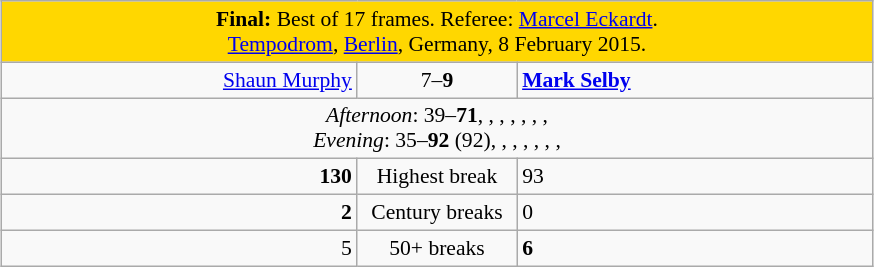<table class="wikitable" style="font-size: 90%; margin: 1em auto 1em auto;">
<tr>
<td colspan = "3" align="center" bgcolor="#ffd700"><strong>Final:</strong> Best of 17 frames. Referee: <a href='#'>Marcel Eckardt</a>.<br><a href='#'>Tempodrom</a>, <a href='#'>Berlin</a>, Germany, 8  February 2015.</td>
</tr>
<tr>
<td width="230" align="right"><a href='#'>Shaun Murphy</a> <br></td>
<td width="100" align="center">7–<strong>9</strong><br></td>
<td width="230"><strong><a href='#'>Mark Selby</a></strong> <br></td>
</tr>
<tr>
<td colspan="3" align="center" style="font-size: 100%"><em>Afternoon</em>: 39–<strong>71</strong>, , , , , , , <br><em>Evening</em>: 35–<strong>92</strong> (92), , , , , , , </td>
</tr>
<tr>
<td align="right"><strong>130</strong></td>
<td align="center">Highest break</td>
<td>93</td>
</tr>
<tr>
<td align="right"><strong>2</strong></td>
<td align="center">Century breaks</td>
<td>0</td>
</tr>
<tr>
<td align="right">5</td>
<td align="center">50+ breaks</td>
<td><strong>6</strong></td>
</tr>
</table>
